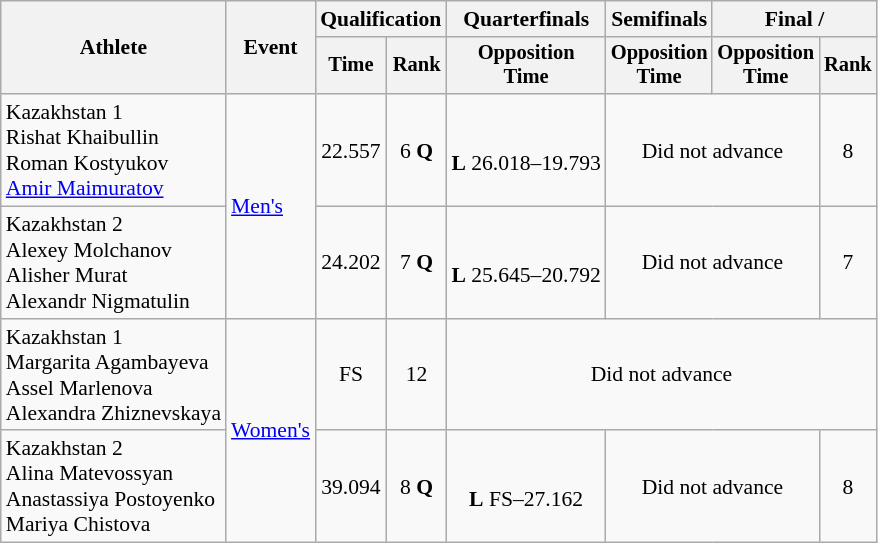<table class=wikitable style="font-size:90%; text-align:center;">
<tr>
<th rowspan="2">Athlete</th>
<th rowspan="2">Event</th>
<th colspan=2>Qualification</th>
<th>Quarterfinals</th>
<th>Semifinals</th>
<th colspan=2>Final / </th>
</tr>
<tr style="font-size:95%">
<th>Time</th>
<th>Rank</th>
<th>Opposition<br>Time</th>
<th>Opposition<br>Time</th>
<th>Opposition<br>Time</th>
<th>Rank</th>
</tr>
<tr>
<td align=left>Kazakhstan 1<br>Rishat Khaibullin<br>Roman Kostyukov<br><a href='#'>Amir Maimuratov</a></td>
<td align=left rowspan=2><a href='#'>Men's</a></td>
<td>22.557</td>
<td>6 <strong>Q</strong></td>
<td><br><strong>L</strong> 26.018–19.793</td>
<td colspan=2>Did not advance</td>
<td>8</td>
</tr>
<tr>
<td align=left>Kazakhstan 2<br>Alexey Molchanov<br>Alisher Murat<br>Alexandr Nigmatulin</td>
<td>24.202</td>
<td>7 <strong>Q</strong></td>
<td><br><strong>L</strong> 25.645–20.792</td>
<td colspan=2>Did not advance</td>
<td>7</td>
</tr>
<tr>
<td align=left>Kazakhstan 1<br>Margarita Agambayeva<br>Assel Marlenova<br>Alexandra Zhiznevskaya</td>
<td align=left rowspan=2><a href='#'>Women's</a></td>
<td>FS</td>
<td>12</td>
<td colspan=4>Did not advance</td>
</tr>
<tr>
<td align=left>Kazakhstan 2<br>Alina Matevossyan<br>Anastassiya Postoyenko<br>Mariya Chistova</td>
<td>39.094</td>
<td>8 <strong>Q</strong></td>
<td><br><strong>L</strong> FS–27.162</td>
<td colspan=2>Did not advance</td>
<td>8</td>
</tr>
</table>
